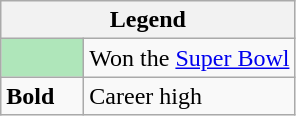<table class="wikitable mw-collapsible mw-collapsed">
<tr>
<th colspan="2">Legend</th>
</tr>
<tr>
<td style="background:#afe6ba; width:3em;"></td>
<td>Won the <a href='#'>Super Bowl</a></td>
</tr>
<tr>
<td><strong>Bold</strong></td>
<td>Career high</td>
</tr>
</table>
